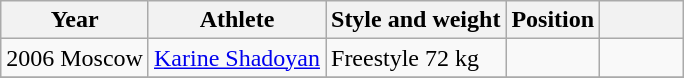<table class="wikitable sortable">
<tr>
<th>Year</th>
<th>Athlete</th>
<th>Style and weight</th>
<th>Position</th>
<th class="unsortable" style="width:3em"></th>
</tr>
<tr>
<td> 2006 Moscow</td>
<td><a href='#'>Karine Shadoyan</a></td>
<td>Freestyle 72 kg</td>
<td></td>
<td></td>
</tr>
<tr>
</tr>
</table>
